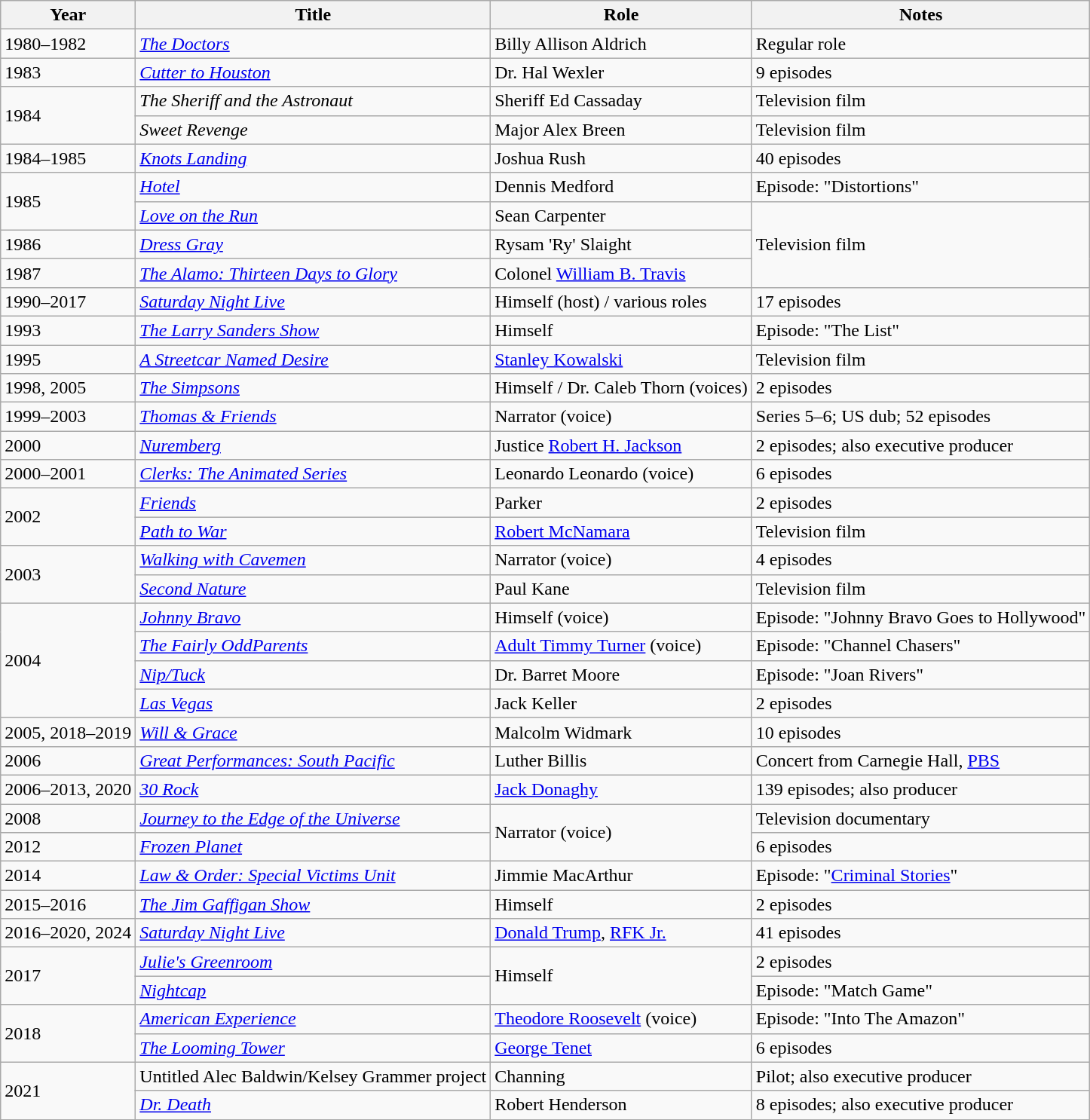<table class="wikitable sortable">
<tr>
<th>Year</th>
<th>Title</th>
<th>Role</th>
<th class="unsortable">Notes</th>
</tr>
<tr>
<td>1980–1982</td>
<td><em><a href='#'>The Doctors</a></em></td>
<td>Billy Allison Aldrich</td>
<td>Regular role</td>
</tr>
<tr>
<td>1983</td>
<td><em><a href='#'>Cutter to Houston</a></em></td>
<td>Dr. Hal Wexler</td>
<td>9 episodes</td>
</tr>
<tr>
<td rowspan=2>1984</td>
<td><em>The Sheriff and the Astronaut</em></td>
<td>Sheriff Ed Cassaday</td>
<td>Television film</td>
</tr>
<tr>
<td><em>Sweet Revenge</em></td>
<td>Major Alex Breen</td>
<td>Television film</td>
</tr>
<tr>
<td>1984–1985</td>
<td><em><a href='#'>Knots Landing</a></em></td>
<td>Joshua Rush</td>
<td>40 episodes</td>
</tr>
<tr>
<td rowspan=2>1985</td>
<td><em><a href='#'>Hotel</a></em></td>
<td>Dennis Medford</td>
<td>Episode: "Distortions"</td>
</tr>
<tr>
<td><em><a href='#'>Love on the Run</a></em></td>
<td>Sean Carpenter</td>
<td rowspan="3">Television film</td>
</tr>
<tr>
<td>1986</td>
<td><em><a href='#'>Dress Gray</a></em></td>
<td>Rysam 'Ry' Slaight</td>
</tr>
<tr>
<td>1987</td>
<td><em><a href='#'>The Alamo: Thirteen Days to Glory</a></em></td>
<td>Colonel <a href='#'>William B. Travis</a></td>
</tr>
<tr>
<td>1990–2017</td>
<td><em><a href='#'>Saturday Night Live</a></em></td>
<td>Himself (host) / various roles</td>
<td>17 episodes</td>
</tr>
<tr>
<td>1993</td>
<td><em><a href='#'>The Larry Sanders Show</a></em></td>
<td>Himself</td>
<td>Episode: "The List"</td>
</tr>
<tr>
<td>1995</td>
<td><em><a href='#'>A Streetcar Named Desire</a></em></td>
<td><a href='#'>Stanley Kowalski</a></td>
<td>Television film</td>
</tr>
<tr>
<td>1998, 2005</td>
<td><em><a href='#'>The Simpsons</a></em></td>
<td>Himself / Dr. Caleb Thorn (voices)</td>
<td>2 episodes</td>
</tr>
<tr>
<td>1999–2003</td>
<td><em><a href='#'>Thomas & Friends</a></em></td>
<td>Narrator (voice)</td>
<td>Series 5–6; US dub; 52 episodes</td>
</tr>
<tr>
<td>2000</td>
<td><em><a href='#'>Nuremberg</a></em></td>
<td>Justice <a href='#'>Robert H. Jackson</a></td>
<td>2 episodes; also executive producer</td>
</tr>
<tr>
<td>2000–2001</td>
<td><em><a href='#'>Clerks: The Animated Series</a></em></td>
<td>Leonardo Leonardo (voice)</td>
<td>6 episodes</td>
</tr>
<tr>
<td rowspan=2>2002</td>
<td><em><a href='#'>Friends</a></em></td>
<td>Parker</td>
<td>2 episodes</td>
</tr>
<tr>
<td><em><a href='#'>Path to War</a></em></td>
<td><a href='#'>Robert McNamara</a></td>
<td>Television film</td>
</tr>
<tr>
<td rowspan=2>2003</td>
<td><em><a href='#'>Walking with Cavemen</a></em></td>
<td>Narrator (voice)</td>
<td>4 episodes</td>
</tr>
<tr>
<td><em><a href='#'>Second Nature</a></em></td>
<td>Paul Kane</td>
<td>Television film</td>
</tr>
<tr>
<td rowspan=4>2004</td>
<td><em><a href='#'>Johnny Bravo</a></em></td>
<td>Himself (voice)</td>
<td>Episode: "Johnny Bravo Goes to Hollywood"</td>
</tr>
<tr>
<td><em><a href='#'>The Fairly OddParents</a></em></td>
<td><a href='#'>Adult Timmy Turner</a> (voice)</td>
<td>Episode: "Channel Chasers"</td>
</tr>
<tr>
<td><em><a href='#'>Nip/Tuck</a></em></td>
<td>Dr. Barret Moore</td>
<td>Episode: "Joan Rivers"</td>
</tr>
<tr>
<td><em><a href='#'>Las Vegas</a></em></td>
<td>Jack Keller</td>
<td>2 episodes</td>
</tr>
<tr>
<td>2005, 2018–2019</td>
<td><em><a href='#'>Will & Grace</a></em></td>
<td>Malcolm Widmark</td>
<td>10 episodes</td>
</tr>
<tr>
<td>2006</td>
<td><em><a href='#'>Great Performances: South Pacific</a></em></td>
<td>Luther Billis</td>
<td>Concert from Carnegie Hall, <a href='#'>PBS</a></td>
</tr>
<tr>
<td>2006–2013, 2020</td>
<td><em><a href='#'>30 Rock</a></em></td>
<td><a href='#'>Jack Donaghy</a></td>
<td>139 episodes; also producer</td>
</tr>
<tr>
<td>2008</td>
<td><em><a href='#'>Journey to the Edge of the Universe</a></em></td>
<td rowspan="2">Narrator (voice)</td>
<td>Television documentary</td>
</tr>
<tr>
<td>2012</td>
<td><em><a href='#'>Frozen Planet</a></em></td>
<td>6 episodes</td>
</tr>
<tr>
<td>2014</td>
<td><em><a href='#'>Law & Order: Special Victims Unit</a></em></td>
<td>Jimmie MacArthur</td>
<td>Episode: "<a href='#'>Criminal Stories</a>"</td>
</tr>
<tr>
<td>2015–2016</td>
<td><em><a href='#'>The Jim Gaffigan Show</a></em></td>
<td>Himself</td>
<td>2 episodes</td>
</tr>
<tr>
<td>2016–2020, 2024</td>
<td><em><a href='#'>Saturday Night Live</a></em></td>
<td><a href='#'>Donald Trump</a>, <a href='#'>RFK Jr.</a></td>
<td>41 episodes</td>
</tr>
<tr>
<td rowspan=2>2017</td>
<td><em><a href='#'>Julie's Greenroom</a></em></td>
<td rowspan="2">Himself</td>
<td>2 episodes</td>
</tr>
<tr>
<td><em><a href='#'>Nightcap</a></em></td>
<td>Episode: "Match Game"</td>
</tr>
<tr>
<td rowspan=2>2018</td>
<td><em><a href='#'>American Experience</a></em></td>
<td><a href='#'>Theodore Roosevelt</a> (voice)</td>
<td>Episode: "Into The Amazon"</td>
</tr>
<tr>
<td><em><a href='#'>The Looming Tower</a></em></td>
<td><a href='#'>George Tenet</a></td>
<td>6 episodes</td>
</tr>
<tr>
<td rowspan=2>2021</td>
<td>Untitled Alec Baldwin/Kelsey Grammer project</td>
<td>Channing</td>
<td>Pilot; also executive producer</td>
</tr>
<tr>
<td><em><a href='#'>Dr. Death</a></em></td>
<td>Robert Henderson</td>
<td>8 episodes; also executive producer</td>
</tr>
</table>
